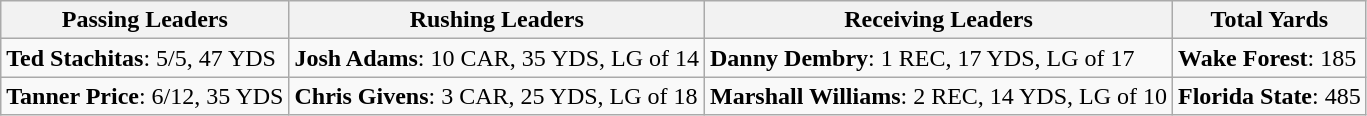<table class="wikitable">
<tr>
<th>Passing Leaders</th>
<th>Rushing Leaders</th>
<th>Receiving Leaders</th>
<th>Total Yards</th>
</tr>
<tr>
<td><strong>Ted Stachitas</strong>: 5/5, 47 YDS</td>
<td><strong>Josh Adams</strong>: 10 CAR, 35 YDS, LG of 14</td>
<td><strong>Danny Dembry</strong>: 1 REC, 17 YDS, LG of 17</td>
<td><strong>Wake Forest</strong>: 185</td>
</tr>
<tr>
<td><strong>Tanner Price</strong>: 6/12, 35 YDS</td>
<td><strong>Chris Givens</strong>: 3 CAR, 25 YDS, LG of 18</td>
<td><strong>Marshall Williams</strong>: 2 REC, 14 YDS, LG of 10</td>
<td><strong>Florida State</strong>: 485</td>
</tr>
</table>
